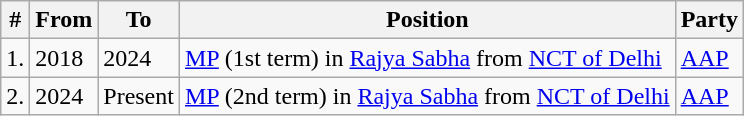<table class="wikitable sortable">
<tr>
<th>#</th>
<th>From</th>
<th>To</th>
<th>Position</th>
<th>Party</th>
</tr>
<tr>
<td>1.</td>
<td>2018</td>
<td>2024</td>
<td><a href='#'>MP</a> (1st term) in <a href='#'>Rajya Sabha</a> from <a href='#'>NCT of Delhi</a></td>
<td><a href='#'>AAP</a></td>
</tr>
<tr>
<td>2.</td>
<td>2024</td>
<td>Present</td>
<td><a href='#'>MP</a> (2nd term) in <a href='#'>Rajya Sabha</a> from <a href='#'>NCT of Delhi</a></td>
<td><a href='#'>AAP</a></td>
</tr>
</table>
